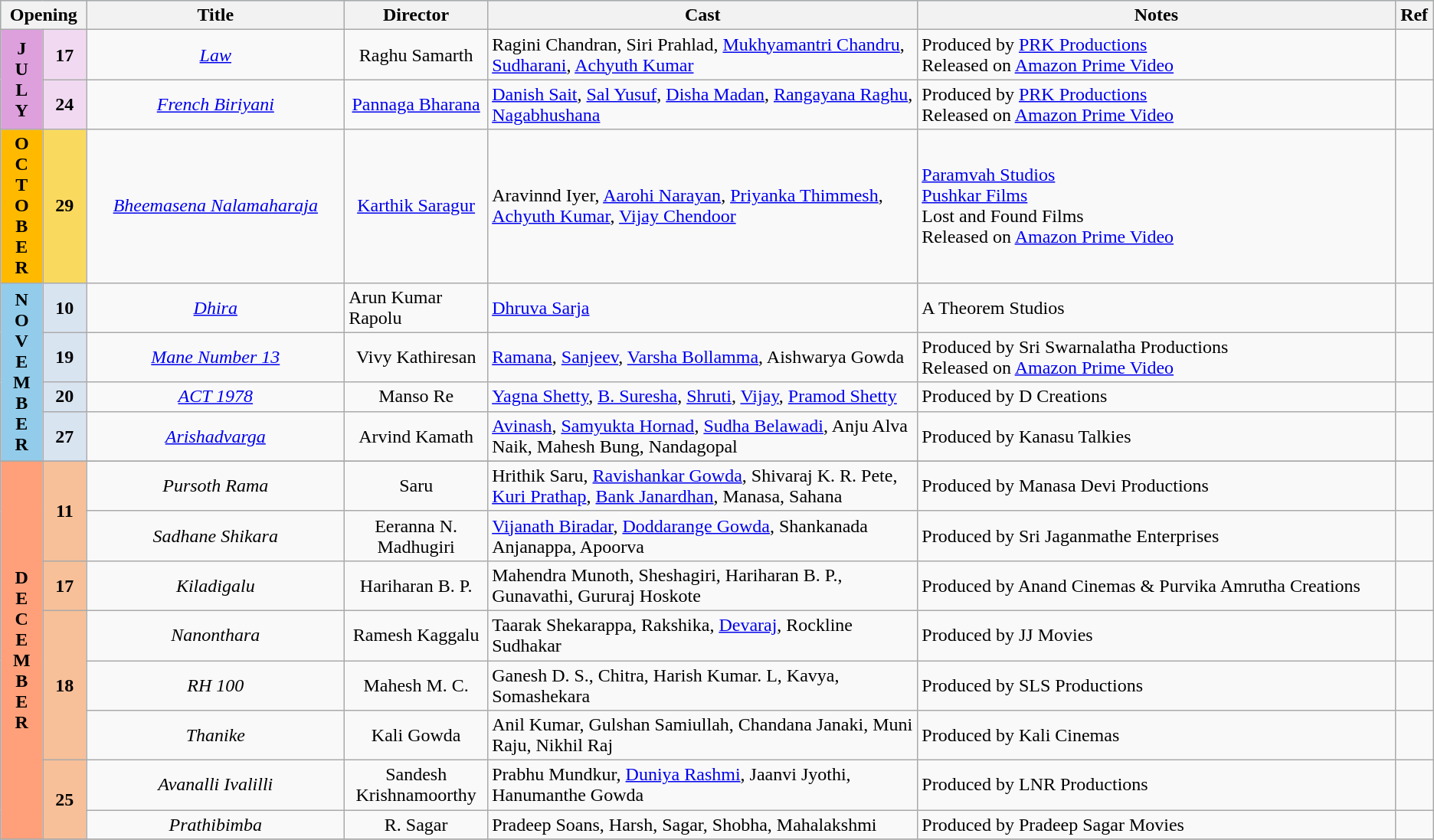<table class="wikitable sortable">
<tr style="background:#b0e0e6; text-align:center;">
<th colspan="2" style="width:6%;"><strong>Opening</strong></th>
<th style="width:18%;"><strong>Title</strong></th>
<th style="width:10%;"><strong>Director</strong></th>
<th style="width:30%;"><strong>Cast</strong></th>
<th>Notes</th>
<th>Ref</th>
</tr>
<tr July!>
<td rowspan="2" style="text-align:center; background:plum;"><strong>J<br>U<br>L<br>Y</strong></td>
<td style="text-align:center; background:#f1daf1;"><strong>17</strong></td>
<td align="center"><em><a href='#'>Law</a></em></td>
<td align="center">Raghu Samarth</td>
<td>Ragini Chandran, Siri Prahlad, <a href='#'>Mukhyamantri Chandru</a>, <a href='#'>Sudharani</a>, <a href='#'>Achyuth Kumar</a></td>
<td>Produced by <a href='#'>PRK Productions</a> <br> Released on <a href='#'>Amazon Prime Video</a></td>
<td align="center"></td>
</tr>
<tr>
<td style="text-align:center; background:#f1daf1;"><strong>24</strong></td>
<td style="text-align:center;"><em><a href='#'>French Biriyani</a></em></td>
<td style="text-align:center;"><a href='#'>Pannaga Bharana</a></td>
<td><a href='#'>Danish Sait</a>, <a href='#'>Sal Yusuf</a>, <a href='#'>Disha Madan</a>, <a href='#'>Rangayana Raghu</a>, <a href='#'>Nagabhushana</a></td>
<td>Produced by <a href='#'>PRK Productions</a> <br> Released on <a href='#'>Amazon Prime Video</a></td>
<td align="center"></td>
</tr>
<tr>
<td rowspan="1" style="text-align:center; background:#ffba00; textcolor:#000;"><strong>O<br>C<br>T<br>O<br>B<br>E<br>R</strong></td>
<td rowspan="1" style="text-align:center;background:#FADA5E;"><strong>29</strong></td>
<td style="text-align:center;"><em><a href='#'>Bheemasena Nalamaharaja</a></em></td>
<td style="text-align:center;"><a href='#'>Karthik Saragur</a></td>
<td>Aravinnd Iyer, <a href='#'>Aarohi Narayan</a>, <a href='#'>Priyanka Thimmesh</a>, <a href='#'>Achyuth Kumar</a>, <a href='#'>Vijay Chendoor</a></td>
<td><a href='#'>Paramvah Studios</a><br><a href='#'>Pushkar Films</a><br>Lost and Found Films <br>Released on <a href='#'>Amazon Prime Video</a></td>
<td align="center"></td>
</tr>
<tr>
<td rowspan="4" style="text-align:center; background:#93CCEA; textcolor:#000;"><strong>N<br>O<br>V<br>E<br>M<br>B<br>E<br>R</strong></td>
<td rowspan="1" style="text-align:center;background:#d9e4f1;"><strong>10</strong></td>
<td style="text-align:center;"><em><a href='#'>Dhira</a></em></td>
<td>Arun Kumar Rapolu</td>
<td><a href='#'>Dhruva Sarja</a></td>
<td>A Theorem Studios</td>
<td></td>
</tr>
<tr>
<td rowspan="1" style="text-align:center;background:#d9e4f1;"><strong>19</strong></td>
<td style="text-align:center;"><em><a href='#'>Mane Number 13</a></em></td>
<td style="text-align:center;">Vivy Kathiresan</td>
<td><a href='#'>Ramana</a>, <a href='#'>Sanjeev</a>, <a href='#'>Varsha Bollamma</a>, Aishwarya Gowda</td>
<td>Produced by Sri Swarnalatha Productions<br>Released on <a href='#'>Amazon Prime Video</a></td>
<td align="center"></td>
</tr>
<tr>
<td rowspan="1" style="text-align:center;background:#d9e4f1;"><strong>20</strong></td>
<td style="text-align:center;"><em><a href='#'>ACT 1978</a></em></td>
<td style="text-align:center;">Manso Re</td>
<td><a href='#'>Yagna Shetty</a>, <a href='#'>B. Suresha</a>, <a href='#'>Shruti</a>, <a href='#'>Vijay</a>, <a href='#'>Pramod Shetty</a></td>
<td>Produced by D Creations</td>
<td style="text-align:center;"></td>
</tr>
<tr>
<td rowspan="1" style="text-align:center;background:#d9e4f1;"><strong>27</strong></td>
<td style="text-align:center;"><em><a href='#'>Arishadvarga</a></em></td>
<td style="text-align:center;">Arvind Kamath</td>
<td><a href='#'>Avinash</a>, <a href='#'>Samyukta Hornad</a>, <a href='#'>Sudha Belawadi</a>, Anju Alva Naik, Mahesh Bung, Nandagopal</td>
<td>Produced by Kanasu Talkies</td>
<td style="text-align:center;"></td>
</tr>
<tr>
</tr>
<tr December!>
<td rowspan="8" style="text-align:center; background:#ffa07a; textcolor:#000;"><strong>D<br>E<br>C<br>E<br>M<br>B<br>E<br>R</strong></td>
<td rowspan="2" style="text-align:center; textcolor:#000;background:#F7C099;"><strong>11</strong></td>
<td style="text-align:center;"><em>Pursoth Rama</em></td>
<td style="text-align:center;">Saru</td>
<td>Hrithik Saru, <a href='#'>Ravishankar Gowda</a>, Shivaraj K. R. Pete, <a href='#'>Kuri Prathap</a>, <a href='#'>Bank Janardhan</a>, Manasa, Sahana</td>
<td>Produced by Manasa Devi Productions</td>
<td align="center"></td>
</tr>
<tr>
<td style="text-align:center;"><em>Sadhane Shikara</em></td>
<td style="text-align:center;">Eeranna N. Madhugiri</td>
<td><a href='#'>Vijanath Biradar</a>, <a href='#'>Doddarange Gowda</a>, Shankanada Anjanappa, Apoorva</td>
<td>Produced by Sri Jaganmathe Enterprises</td>
<td align="center"></td>
</tr>
<tr>
<td rowspan="1" style="text-align:center; textcolor:#000;background:#F7C099;"><strong>17</strong></td>
<td style="text-align:center;"><em>Kiladigalu</em></td>
<td style="text-align:center;">Hariharan B. P.</td>
<td>Mahendra Munoth, Sheshagiri, Hariharan B. P., Gunavathi, Gururaj Hoskote</td>
<td>Produced by Anand Cinemas & Purvika Amrutha Creations</td>
<td align="center"></td>
</tr>
<tr>
<td rowspan="3" style="text-align:center; textcolor:#000;background:#F7C099;"><strong>18</strong></td>
<td style="text-align:center;"><em>Nanonthara</em></td>
<td style="text-align:center;">Ramesh Kaggalu</td>
<td>Taarak Shekarappa, Rakshika, <a href='#'>Devaraj</a>, Rockline Sudhakar</td>
<td>Produced by JJ Movies</td>
<td align="center"></td>
</tr>
<tr>
<td style="text-align:center;"><em>RH 100</em></td>
<td style="text-align:center;">Mahesh M. C.</td>
<td>Ganesh D. S., Chitra, Harish Kumar. L, Kavya, Somashekara</td>
<td>Produced by SLS Productions</td>
<td align="center"></td>
</tr>
<tr>
<td style="text-align:center;"><em>Thanike</em></td>
<td style="text-align:center;">Kali Gowda</td>
<td>Anil Kumar, Gulshan Samiullah, Chandana Janaki, Muni Raju, Nikhil Raj</td>
<td>Produced by Kali Cinemas</td>
<td align="center"></td>
</tr>
<tr>
<td rowspan="2" style="text-align:center; textcolor:#000;background:#F7C099;"><strong>25</strong></td>
<td style="text-align:center;"><em>Avanalli Ivalilli</em></td>
<td style="text-align:center;">Sandesh Krishnamoorthy</td>
<td>Prabhu Mundkur, <a href='#'>Duniya Rashmi</a>, Jaanvi Jyothi, Hanumanthe Gowda</td>
<td>Produced by LNR Productions</td>
<td align="center"></td>
</tr>
<tr>
<td style="text-align:center;"><em>Prathibimba</em></td>
<td style="text-align:center;">R. Sagar</td>
<td>Pradeep Soans, Harsh, Sagar, Shobha, Mahalakshmi</td>
<td>Produced by Pradeep Sagar Movies</td>
<td align="center"></td>
</tr>
<tr>
</tr>
</table>
